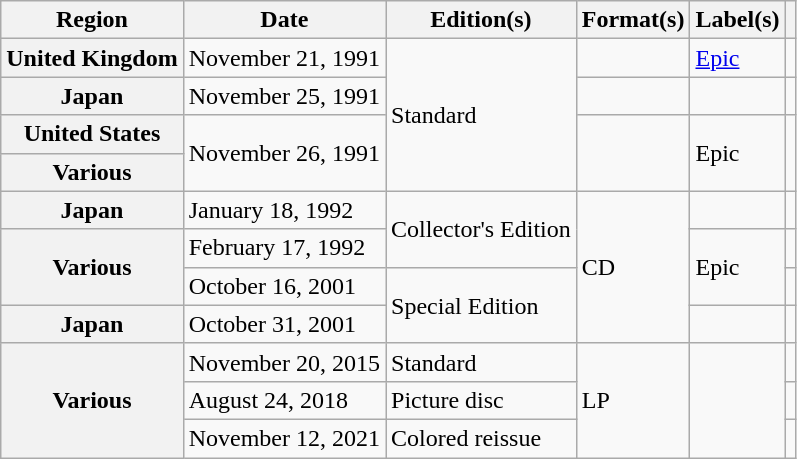<table class="wikitable sortable plainrowheaders">
<tr>
<th scope="col">Region</th>
<th scope="col">Date</th>
<th scope="col">Edition(s)</th>
<th scope="col">Format(s)</th>
<th scope="col">Label(s)</th>
<th scope="col"></th>
</tr>
<tr>
<th scope="row">United Kingdom</th>
<td>November 21, 1991</td>
<td rowspan="4">Standard</td>
<td></td>
<td><a href='#'>Epic</a></td>
<td align="center"></td>
</tr>
<tr>
<th scope="row">Japan</th>
<td>November 25, 1991</td>
<td></td>
<td></td>
<td align="center"></td>
</tr>
<tr>
<th scope="row">United States</th>
<td rowspan="2">November 26, 1991</td>
<td rowspan="2"></td>
<td rowspan="2">Epic</td>
<td align="center" rowspan="2"></td>
</tr>
<tr>
<th scope="row">Various</th>
</tr>
<tr>
<th scope="row">Japan</th>
<td>January 18, 1992</td>
<td rowspan="2">Collector's Edition</td>
<td rowspan="4">CD</td>
<td></td>
<td align="center"></td>
</tr>
<tr>
<th scope="row" rowspan="2">Various</th>
<td>February 17, 1992</td>
<td rowspan="2">Epic</td>
<td align="center"></td>
</tr>
<tr>
<td>October 16, 2001</td>
<td rowspan="2">Special Edition</td>
<td align="center"></td>
</tr>
<tr>
<th scope="row">Japan</th>
<td>October 31, 2001</td>
<td></td>
<td align="center"></td>
</tr>
<tr>
<th scope="row" rowspan="3">Various</th>
<td>November 20, 2015</td>
<td>Standard</td>
<td rowspan="3">LP</td>
<td rowspan="3"></td>
<td align="center"></td>
</tr>
<tr>
<td>August 24, 2018</td>
<td>Picture disc</td>
<td align="center"></td>
</tr>
<tr>
<td>November 12, 2021</td>
<td>Colored reissue</td>
<td align="center"></td>
</tr>
</table>
